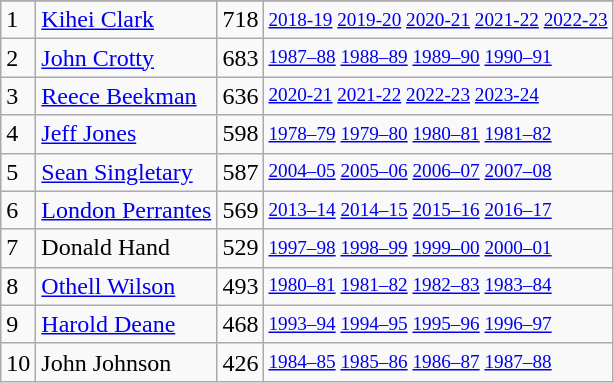<table class="wikitable">
<tr>
</tr>
<tr>
<td>1</td>
<td><a href='#'>Kihei Clark</a></td>
<td>718</td>
<td style="font-size:80%;"><a href='#'>2018-19</a> <a href='#'>2019-20</a> <a href='#'>2020-21</a> <a href='#'>2021-22</a> <a href='#'>2022-23</a></td>
</tr>
<tr>
<td>2</td>
<td><a href='#'>John Crotty</a></td>
<td>683</td>
<td style="font-size:80%;"><a href='#'>1987–88</a> <a href='#'>1988–89</a> <a href='#'>1989–90</a> <a href='#'>1990–91</a></td>
</tr>
<tr>
<td>3</td>
<td><a href='#'>Reece Beekman</a></td>
<td>636</td>
<td style="font-size:80%;"><a href='#'>2020-21</a> <a href='#'>2021-22</a> <a href='#'>2022-23</a> <a href='#'>2023-24</a></td>
</tr>
<tr>
<td>4</td>
<td><a href='#'>Jeff Jones</a></td>
<td>598</td>
<td style="font-size:80%;"><a href='#'>1978–79</a> <a href='#'>1979–80</a> <a href='#'>1980–81</a> <a href='#'>1981–82</a></td>
</tr>
<tr>
<td>5</td>
<td><a href='#'>Sean Singletary</a></td>
<td>587</td>
<td style="font-size:80%;"><a href='#'>2004–05</a> <a href='#'>2005–06</a> <a href='#'>2006–07</a> <a href='#'>2007–08</a></td>
</tr>
<tr>
<td>6</td>
<td><a href='#'>London Perrantes</a></td>
<td>569</td>
<td style="font-size:80%;"><a href='#'>2013–14</a> <a href='#'>2014–15</a> <a href='#'>2015–16</a> <a href='#'>2016–17</a></td>
</tr>
<tr>
<td>7</td>
<td>Donald Hand</td>
<td>529</td>
<td style="font-size:80%;"><a href='#'>1997–98</a> <a href='#'>1998–99</a> <a href='#'>1999–00</a> <a href='#'>2000–01</a></td>
</tr>
<tr>
<td>8</td>
<td><a href='#'>Othell Wilson</a></td>
<td>493</td>
<td style="font-size:80%;"><a href='#'>1980–81</a> <a href='#'>1981–82</a> <a href='#'>1982–83</a> <a href='#'>1983–84</a></td>
</tr>
<tr>
<td>9</td>
<td><a href='#'>Harold Deane</a></td>
<td>468</td>
<td style="font-size:80%;"><a href='#'>1993–94</a> <a href='#'>1994–95</a> <a href='#'>1995–96</a> <a href='#'>1996–97</a></td>
</tr>
<tr>
<td>10</td>
<td>John Johnson</td>
<td>426</td>
<td style="font-size:80%;"><a href='#'>1984–85</a> <a href='#'>1985–86</a> <a href='#'>1986–87</a> <a href='#'>1987–88</a></td>
</tr>
</table>
